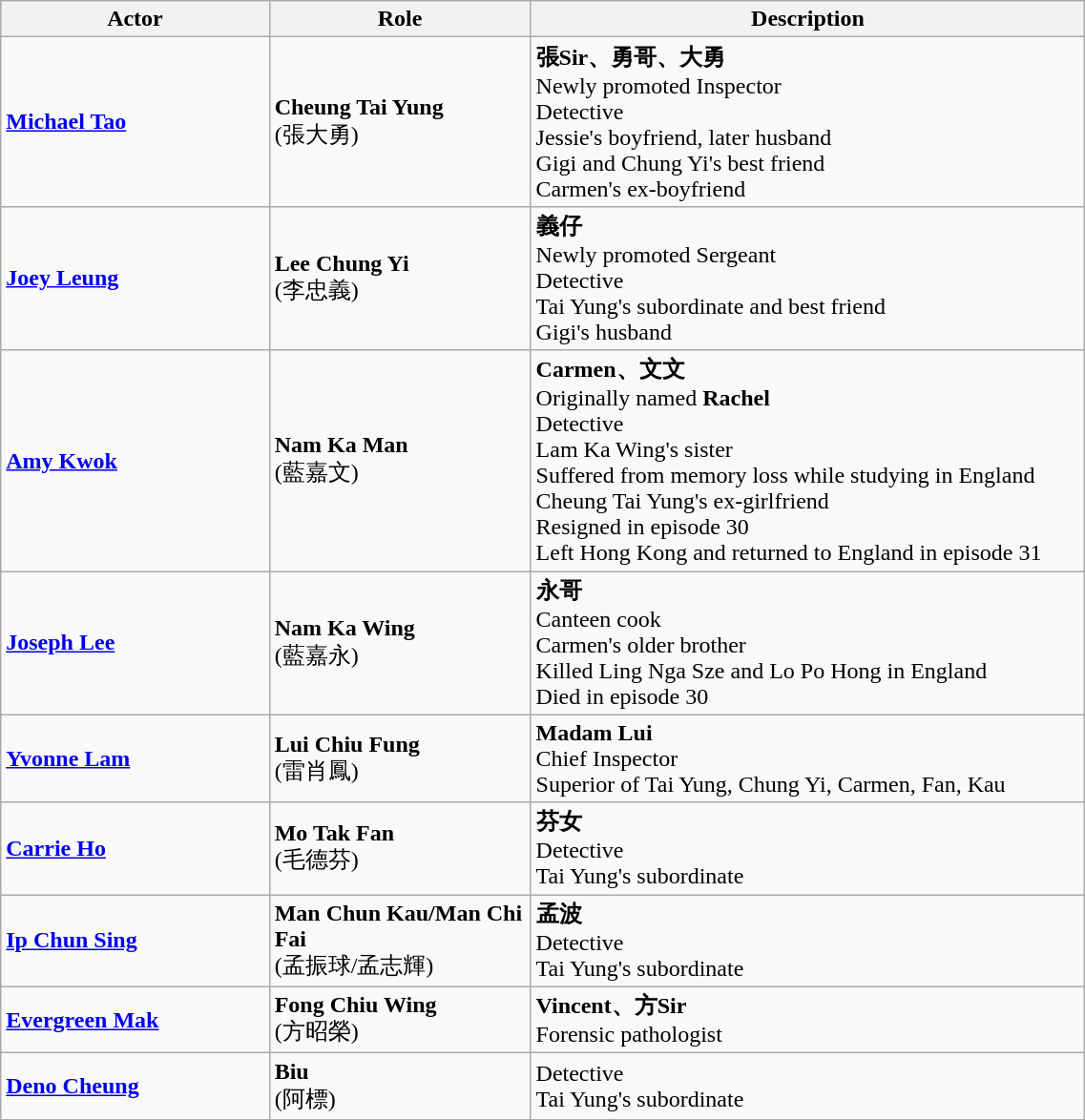<table class="wikitable" width="60%">
<tr>
<th style="width:6%">Actor</th>
<th style="width:6%">Role</th>
<th style="width:15%">Description</th>
</tr>
<tr>
<td><strong><a href='#'>Michael Tao</a></strong></td>
<td><strong>Cheung Tai Yung</strong><br>(張大勇)</td>
<td><strong>張Sir、勇哥、大勇</strong><br>Newly promoted Inspector <br>Detective<br>Jessie's boyfriend, later husband<br>Gigi and Chung Yi's best friend<br>Carmen's ex-boyfriend</td>
</tr>
<tr>
<td><strong><a href='#'>Joey Leung</a></strong></td>
<td><strong>Lee Chung Yi</strong><br>(李忠義)</td>
<td><strong>義仔</strong><br>Newly promoted Sergeant <br>Detective<br>Tai Yung's subordinate and best friend<br>Gigi's husband</td>
</tr>
<tr>
<td><strong><a href='#'>Amy Kwok</a></strong></td>
<td><strong>Nam Ka Man</strong><br>(藍嘉文)</td>
<td><strong>Carmen、文文</strong><br>Originally named <strong>Rachel</strong><br>Detective<br>Lam Ka Wing's sister<br>Suffered from memory loss while studying in England<br>Cheung Tai Yung's ex-girlfriend<br>Resigned in episode 30<br>Left Hong Kong and returned to England in episode 31</td>
</tr>
<tr>
<td><strong><a href='#'>Joseph Lee</a></strong></td>
<td><strong>Nam Ka Wing</strong><br>(藍嘉永)</td>
<td><strong>永哥</strong><br>Canteen cook<br>Carmen's older brother<br>Killed Ling Nga Sze and Lo Po Hong in England<br>Died in episode 30</td>
</tr>
<tr>
<td><strong><a href='#'>Yvonne Lam</a></strong></td>
<td><strong>Lui Chiu Fung</strong><br>(雷肖鳳)</td>
<td><strong>Madam Lui</strong><br>Chief Inspector<br>Superior of Tai Yung, Chung Yi, Carmen, Fan, Kau</td>
</tr>
<tr>
<td><strong><a href='#'>Carrie Ho</a></strong></td>
<td><strong>Mo Tak Fan</strong><br>(毛德芬)</td>
<td><strong>芬女</strong><br>Detective<br>Tai Yung's subordinate<br></td>
</tr>
<tr>
<td><strong><a href='#'>Ip Chun Sing</a></strong></td>
<td><strong>Man Chun Kau/Man Chi Fai</strong><br>(孟振球/孟志輝)</td>
<td><strong>孟波</strong><br>Detective<br>Tai Yung's subordinate<br></td>
</tr>
<tr>
<td><strong><a href='#'>Evergreen Mak</a></strong></td>
<td><strong>Fong Chiu Wing</strong><br>(方昭榮)</td>
<td><strong>Vincent、方Sir</strong><br>Forensic pathologist<br></td>
</tr>
<tr>
<td><strong><a href='#'>Deno Cheung</a></strong></td>
<td><strong>Biu</strong><br>(阿標)</td>
<td>Detective<br>Tai Yung's subordinate<br></td>
</tr>
</table>
